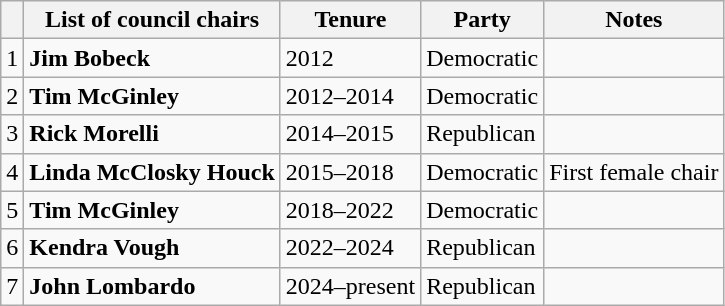<table class=wikitable>
<tr>
<th></th>
<th>List of council chairs</th>
<th>Tenure</th>
<th>Party</th>
<th>Notes</th>
</tr>
<tr>
<td>1</td>
<td><strong>Jim Bobeck</strong></td>
<td>2012</td>
<td>Democratic</td>
<td></td>
</tr>
<tr>
<td>2</td>
<td><strong>Tim McGinley</strong></td>
<td>2012–2014</td>
<td>Democratic</td>
<td></td>
</tr>
<tr>
<td>3</td>
<td><strong>Rick Morelli</strong></td>
<td>2014–2015</td>
<td>Republican</td>
<td></td>
</tr>
<tr>
<td>4</td>
<td><strong>Linda McClosky Houck</strong></td>
<td>2015–2018</td>
<td>Democratic</td>
<td>First female chair</td>
</tr>
<tr>
<td>5</td>
<td><strong>Tim McGinley</strong></td>
<td>2018–2022</td>
<td>Democratic</td>
<td></td>
</tr>
<tr>
<td>6</td>
<td><strong>Kendra Vough</strong></td>
<td>2022–2024</td>
<td>Republican</td>
<td></td>
</tr>
<tr>
<td>7</td>
<td><strong>John Lombardo</strong></td>
<td>2024–present</td>
<td>Republican</td>
<td></td>
</tr>
</table>
